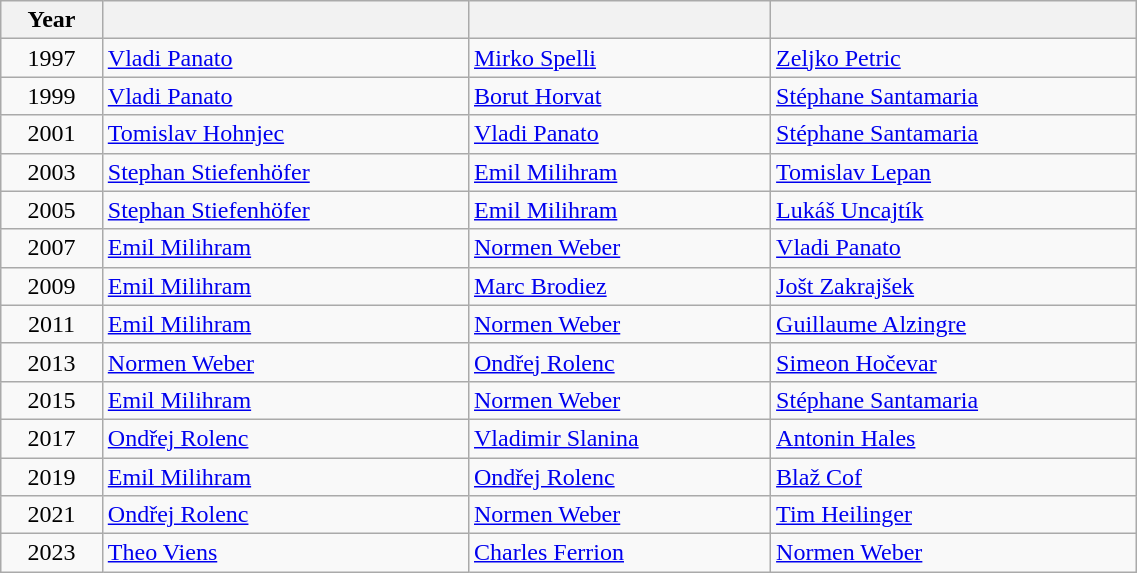<table class="wikitable" width=60% style="font-size:100%; text-align:left;">
<tr>
<th>Year</th>
<th></th>
<th></th>
<th></th>
</tr>
<tr>
<td align=center>1997</td>
<td> <a href='#'>Vladi Panato</a></td>
<td> <a href='#'>Mirko Spelli</a></td>
<td> <a href='#'>Zeljko Petric</a></td>
</tr>
<tr>
<td align=center>1999</td>
<td> <a href='#'>Vladi Panato</a></td>
<td> <a href='#'>Borut Horvat</a></td>
<td> <a href='#'>Stéphane Santamaria</a></td>
</tr>
<tr>
<td align=center>2001</td>
<td> <a href='#'>Tomislav Hohnjec</a></td>
<td> <a href='#'>Vladi Panato</a></td>
<td> <a href='#'>Stéphane Santamaria</a></td>
</tr>
<tr>
<td align=center>2003</td>
<td> <a href='#'>Stephan Stiefenhöfer</a></td>
<td> <a href='#'>Emil Milihram</a></td>
<td> <a href='#'>Tomislav Lepan</a></td>
</tr>
<tr>
<td align=center>2005</td>
<td> <a href='#'>Stephan Stiefenhöfer</a></td>
<td> <a href='#'>Emil Milihram</a></td>
<td> <a href='#'>Lukáš Uncajtík</a></td>
</tr>
<tr>
<td align=center>2007</td>
<td> <a href='#'>Emil Milihram</a></td>
<td> <a href='#'>Normen Weber</a></td>
<td> <a href='#'>Vladi Panato</a></td>
</tr>
<tr>
<td align=center>2009</td>
<td> <a href='#'>Emil Milihram</a></td>
<td> <a href='#'>Marc Brodiez</a></td>
<td> <a href='#'>Jošt Zakrajšek</a></td>
</tr>
<tr>
<td align=center>2011</td>
<td> <a href='#'>Emil Milihram</a></td>
<td> <a href='#'>Normen Weber</a></td>
<td> <a href='#'>Guillaume Alzingre</a></td>
</tr>
<tr>
<td align=center>2013</td>
<td> <a href='#'>Normen Weber</a></td>
<td> <a href='#'>Ondřej Rolenc</a></td>
<td> <a href='#'>Simeon Hočevar</a></td>
</tr>
<tr>
<td align=center>2015</td>
<td> <a href='#'>Emil Milihram</a></td>
<td> <a href='#'>Normen Weber</a></td>
<td> <a href='#'>Stéphane Santamaria</a></td>
</tr>
<tr>
<td align=center>2017</td>
<td> <a href='#'>Ondřej Rolenc</a></td>
<td> <a href='#'>Vladimir Slanina</a></td>
<td> <a href='#'>Antonin Hales</a></td>
</tr>
<tr>
<td align=center>2019</td>
<td> <a href='#'>Emil Milihram</a></td>
<td> <a href='#'>Ondřej Rolenc</a></td>
<td> <a href='#'>Blaž Cof</a></td>
</tr>
<tr>
<td align=center>2021</td>
<td> <a href='#'>Ondřej Rolenc</a></td>
<td> <a href='#'>Normen Weber</a></td>
<td> <a href='#'>Tim Heilinger</a></td>
</tr>
<tr>
<td align=center>2023</td>
<td> <a href='#'>Theo Viens</a></td>
<td> <a href='#'>Charles Ferrion</a></td>
<td> <a href='#'>Normen Weber</a></td>
</tr>
</table>
